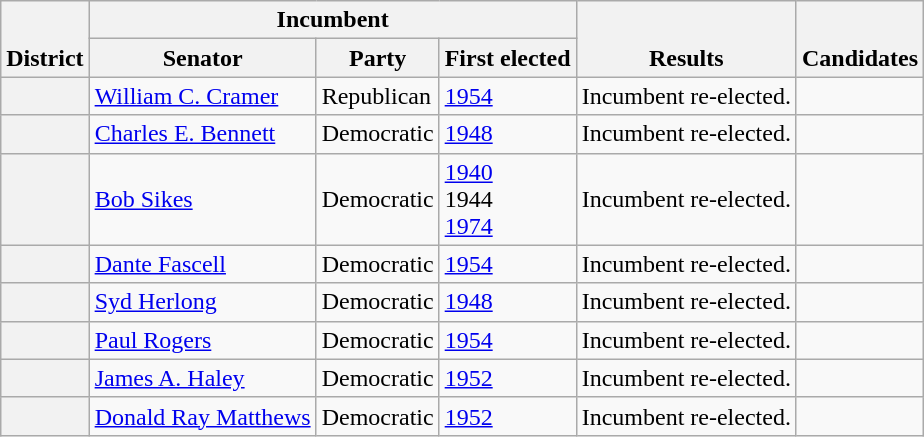<table class=wikitable>
<tr valign=bottom>
<th rowspan=2>District</th>
<th colspan=3>Incumbent</th>
<th rowspan=2>Results</th>
<th rowspan=2>Candidates</th>
</tr>
<tr>
<th>Senator</th>
<th>Party</th>
<th>First elected</th>
</tr>
<tr>
<th></th>
<td><a href='#'>William C. Cramer</a></td>
<td>Republican</td>
<td><a href='#'>1954</a></td>
<td>Incumbent re-elected.</td>
<td nowrap></td>
</tr>
<tr>
<th></th>
<td><a href='#'>Charles E. Bennett</a></td>
<td>Democratic</td>
<td><a href='#'>1948</a></td>
<td>Incumbent re-elected.</td>
<td nowrap></td>
</tr>
<tr>
<th></th>
<td><a href='#'>Bob Sikes</a></td>
<td>Democratic</td>
<td><a href='#'>1940</a><br>1944 <br><a href='#'>1974</a></td>
<td>Incumbent re-elected.</td>
<td nowrap></td>
</tr>
<tr>
<th></th>
<td><a href='#'>Dante Fascell</a></td>
<td>Democratic</td>
<td><a href='#'>1954</a></td>
<td>Incumbent re-elected.</td>
<td nowrap></td>
</tr>
<tr>
<th></th>
<td><a href='#'>Syd Herlong</a></td>
<td>Democratic</td>
<td><a href='#'>1948</a></td>
<td>Incumbent re-elected.</td>
<td nowrap></td>
</tr>
<tr>
<th></th>
<td><a href='#'>Paul Rogers</a></td>
<td>Democratic</td>
<td><a href='#'>1954</a></td>
<td>Incumbent re-elected.</td>
<td nowrap></td>
</tr>
<tr>
<th></th>
<td><a href='#'>James A. Haley</a></td>
<td>Democratic</td>
<td><a href='#'>1952</a></td>
<td>Incumbent re-elected.</td>
<td nowrap></td>
</tr>
<tr>
<th></th>
<td><a href='#'>Donald Ray Matthews</a></td>
<td>Democratic</td>
<td><a href='#'>1952</a></td>
<td>Incumbent re-elected.</td>
<td nowrap></td>
</tr>
</table>
